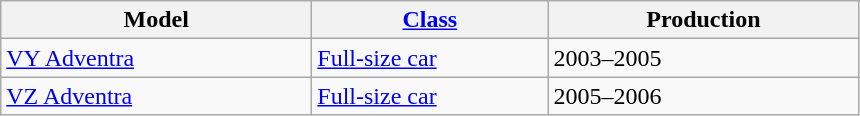<table class="wikitable">
<tr>
<th style="width:200px;">Model</th>
<th style="width:150px;"><a href='#'>Class</a></th>
<th style="width:200px;">Production</th>
</tr>
<tr>
<td valign="top"><a href='#'>VY Adventra</a></td>
<td valign="top"><a href='#'>Full-size car</a></td>
<td valign="top">2003–2005</td>
</tr>
<tr>
<td valign="top"><a href='#'>VZ Adventra</a></td>
<td valign="top"><a href='#'>Full-size car</a></td>
<td valign="top">2005–2006</td>
</tr>
</table>
